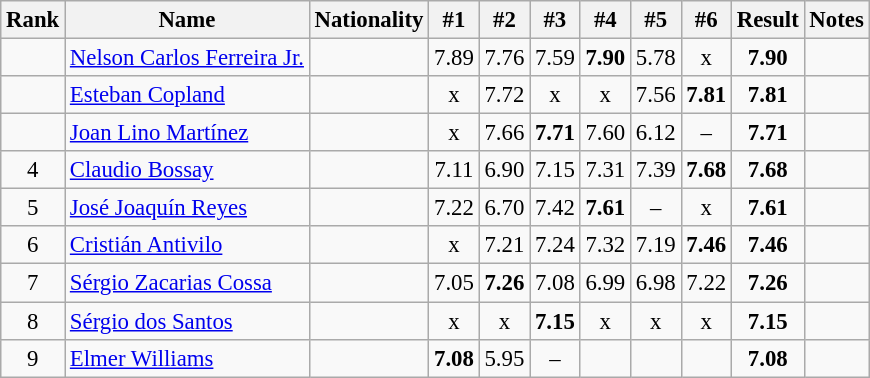<table class="wikitable sortable" style="text-align:center;font-size:95%">
<tr>
<th>Rank</th>
<th>Name</th>
<th>Nationality</th>
<th>#1</th>
<th>#2</th>
<th>#3</th>
<th>#4</th>
<th>#5</th>
<th>#6</th>
<th>Result</th>
<th>Notes</th>
</tr>
<tr>
<td></td>
<td align=left><a href='#'>Nelson Carlos Ferreira Jr.</a></td>
<td align=left></td>
<td>7.89</td>
<td>7.76</td>
<td>7.59</td>
<td><strong>7.90</strong></td>
<td>5.78</td>
<td>x</td>
<td><strong>7.90</strong></td>
<td></td>
</tr>
<tr>
<td></td>
<td align=left><a href='#'>Esteban Copland</a></td>
<td align=left></td>
<td>x</td>
<td>7.72</td>
<td>x</td>
<td>x</td>
<td>7.56</td>
<td><strong>7.81</strong></td>
<td><strong>7.81</strong></td>
<td></td>
</tr>
<tr>
<td></td>
<td align=left><a href='#'>Joan Lino Martínez</a></td>
<td align=left></td>
<td>x</td>
<td>7.66</td>
<td><strong>7.71</strong></td>
<td>7.60</td>
<td>6.12</td>
<td>–</td>
<td><strong>7.71</strong></td>
<td></td>
</tr>
<tr>
<td>4</td>
<td align=left><a href='#'>Claudio Bossay</a></td>
<td align=left></td>
<td>7.11</td>
<td>6.90</td>
<td>7.15</td>
<td>7.31</td>
<td>7.39</td>
<td><strong>7.68</strong></td>
<td><strong>7.68</strong></td>
<td></td>
</tr>
<tr>
<td>5</td>
<td align=left><a href='#'>José Joaquín Reyes</a></td>
<td align=left></td>
<td>7.22</td>
<td>6.70</td>
<td>7.42</td>
<td><strong>7.61</strong></td>
<td>–</td>
<td>x</td>
<td><strong>7.61</strong></td>
<td></td>
</tr>
<tr>
<td>6</td>
<td align=left><a href='#'>Cristián Antivilo</a></td>
<td align=left></td>
<td>x</td>
<td>7.21</td>
<td>7.24</td>
<td>7.32</td>
<td>7.19</td>
<td><strong>7.46</strong></td>
<td><strong>7.46</strong></td>
<td></td>
</tr>
<tr>
<td>7</td>
<td align=left><a href='#'>Sérgio Zacarias Cossa</a></td>
<td align=left></td>
<td>7.05</td>
<td><strong>7.26</strong></td>
<td>7.08</td>
<td>6.99</td>
<td>6.98</td>
<td>7.22</td>
<td><strong>7.26</strong></td>
<td></td>
</tr>
<tr>
<td>8</td>
<td align=left><a href='#'>Sérgio dos Santos</a></td>
<td align=left></td>
<td>x</td>
<td>x</td>
<td><strong>7.15</strong></td>
<td>x</td>
<td>x</td>
<td>x</td>
<td><strong>7.15</strong></td>
<td></td>
</tr>
<tr>
<td>9</td>
<td align=left><a href='#'>Elmer Williams</a></td>
<td align=left></td>
<td><strong>7.08</strong></td>
<td>5.95</td>
<td>–</td>
<td></td>
<td></td>
<td></td>
<td><strong>7.08</strong></td>
<td></td>
</tr>
</table>
